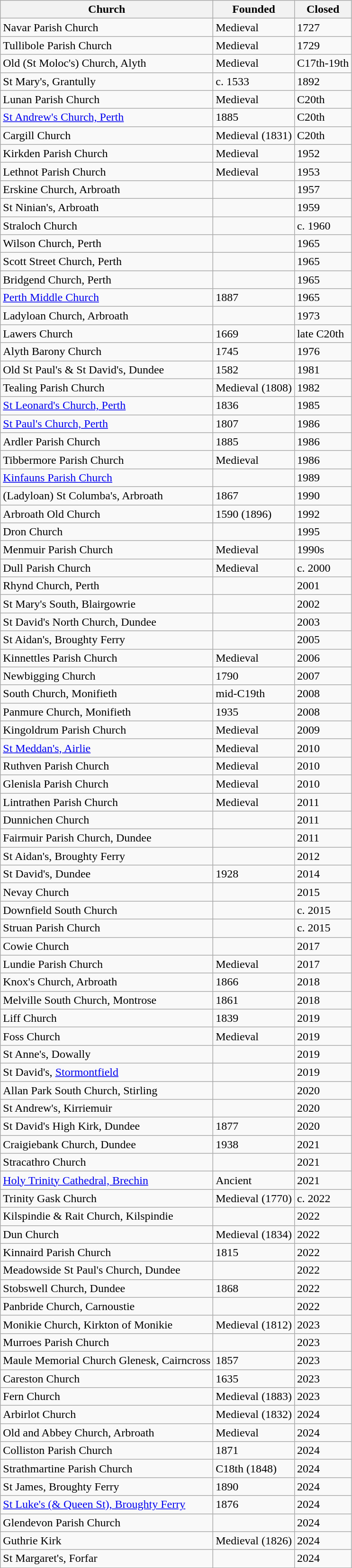<table class="wikitable">
<tr>
<th>Church</th>
<th>Founded</th>
<th>Closed</th>
</tr>
<tr>
<td>Navar Parish Church</td>
<td>Medieval</td>
<td>1727</td>
</tr>
<tr>
<td>Tullibole Parish Church</td>
<td>Medieval</td>
<td>1729</td>
</tr>
<tr>
<td>Old (St Moloc's) Church, Alyth</td>
<td>Medieval</td>
<td>C17th-19th</td>
</tr>
<tr>
<td>St Mary's, Grantully</td>
<td>c. 1533</td>
<td>1892</td>
</tr>
<tr>
<td>Lunan Parish Church</td>
<td>Medieval</td>
<td>C20th</td>
</tr>
<tr>
<td><a href='#'>St Andrew's Church, Perth</a></td>
<td>1885</td>
<td>C20th</td>
</tr>
<tr>
<td>Cargill Church</td>
<td>Medieval (1831)</td>
<td>C20th</td>
</tr>
<tr>
<td>Kirkden Parish Church</td>
<td>Medieval</td>
<td>1952</td>
</tr>
<tr>
<td>Lethnot Parish Church</td>
<td>Medieval</td>
<td>1953</td>
</tr>
<tr>
<td>Erskine Church, Arbroath</td>
<td></td>
<td>1957</td>
</tr>
<tr>
<td>St Ninian's, Arbroath</td>
<td></td>
<td>1959</td>
</tr>
<tr>
<td>Straloch Church</td>
<td></td>
<td>c. 1960</td>
</tr>
<tr>
<td>Wilson Church, Perth</td>
<td></td>
<td>1965</td>
</tr>
<tr>
<td>Scott Street Church, Perth</td>
<td></td>
<td>1965</td>
</tr>
<tr>
<td>Bridgend Church, Perth</td>
<td></td>
<td>1965</td>
</tr>
<tr>
<td><a href='#'>Perth Middle Church</a></td>
<td>1887</td>
<td>1965</td>
</tr>
<tr>
<td>Ladyloan Church, Arbroath</td>
<td></td>
<td>1973</td>
</tr>
<tr>
<td>Lawers Church</td>
<td>1669</td>
<td>late C20th</td>
</tr>
<tr>
<td>Alyth Barony Church</td>
<td>1745</td>
<td>1976</td>
</tr>
<tr>
<td>Old St Paul's & St David's, Dundee</td>
<td>1582</td>
<td>1981</td>
</tr>
<tr>
<td>Tealing Parish Church</td>
<td>Medieval (1808)</td>
<td>1982</td>
</tr>
<tr>
<td><a href='#'>St Leonard's Church, Perth</a></td>
<td>1836</td>
<td>1985</td>
</tr>
<tr>
<td><a href='#'>St Paul's Church, Perth</a></td>
<td>1807</td>
<td>1986</td>
</tr>
<tr>
<td>Ardler Parish Church</td>
<td>1885</td>
<td>1986</td>
</tr>
<tr>
<td>Tibbermore Parish Church</td>
<td>Medieval</td>
<td>1986</td>
</tr>
<tr>
<td><a href='#'>Kinfauns Parish Church</a></td>
<td></td>
<td>1989</td>
</tr>
<tr>
<td>(Ladyloan) St Columba's, Arbroath</td>
<td>1867</td>
<td>1990</td>
</tr>
<tr>
<td>Arbroath Old Church</td>
<td>1590 (1896)</td>
<td>1992</td>
</tr>
<tr>
<td>Dron Church</td>
<td></td>
<td>1995</td>
</tr>
<tr>
<td>Menmuir Parish Church</td>
<td>Medieval</td>
<td>1990s</td>
</tr>
<tr>
<td>Dull Parish Church</td>
<td>Medieval</td>
<td>c. 2000</td>
</tr>
<tr>
<td>Rhynd Church, Perth</td>
<td></td>
<td>2001</td>
</tr>
<tr>
<td>St Mary's South, Blairgowrie</td>
<td></td>
<td>2002</td>
</tr>
<tr>
<td>St David's North Church, Dundee</td>
<td></td>
<td>2003</td>
</tr>
<tr>
<td>St Aidan's, Broughty Ferry</td>
<td></td>
<td>2005</td>
</tr>
<tr>
<td>Kinnettles Parish Church</td>
<td>Medieval</td>
<td>2006</td>
</tr>
<tr>
<td>Newbigging Church</td>
<td>1790</td>
<td>2007</td>
</tr>
<tr>
<td>South Church, Monifieth</td>
<td>mid-C19th</td>
<td>2008</td>
</tr>
<tr>
<td>Panmure Church, Monifieth</td>
<td>1935</td>
<td>2008</td>
</tr>
<tr>
<td>Kingoldrum Parish Church</td>
<td>Medieval</td>
<td>2009</td>
</tr>
<tr>
<td><a href='#'>St Meddan's, Airlie</a></td>
<td>Medieval</td>
<td>2010</td>
</tr>
<tr>
<td>Ruthven Parish Church</td>
<td>Medieval</td>
<td>2010</td>
</tr>
<tr>
<td>Glenisla Parish Church</td>
<td>Medieval</td>
<td>2010</td>
</tr>
<tr>
<td>Lintrathen Parish Church</td>
<td>Medieval</td>
<td>2011</td>
</tr>
<tr>
<td>Dunnichen Church</td>
<td></td>
<td>2011</td>
</tr>
<tr>
<td>Fairmuir Parish Church, Dundee</td>
<td></td>
<td>2011</td>
</tr>
<tr>
<td>St Aidan's, Broughty Ferry</td>
<td></td>
<td>2012</td>
</tr>
<tr>
<td>St David's, Dundee</td>
<td>1928</td>
<td>2014</td>
</tr>
<tr>
<td>Nevay Church</td>
<td></td>
<td>2015</td>
</tr>
<tr>
<td>Downfield South Church</td>
<td></td>
<td>c. 2015</td>
</tr>
<tr>
<td>Struan Parish Church</td>
<td></td>
<td>c. 2015</td>
</tr>
<tr>
<td>Cowie Church</td>
<td></td>
<td>2017</td>
</tr>
<tr>
<td>Lundie Parish Church</td>
<td>Medieval</td>
<td>2017</td>
</tr>
<tr>
<td>Knox's Church, Arbroath</td>
<td>1866</td>
<td>2018</td>
</tr>
<tr>
<td>Melville South Church, Montrose</td>
<td>1861</td>
<td>2018</td>
</tr>
<tr>
<td>Liff Church</td>
<td>1839</td>
<td>2019</td>
</tr>
<tr>
<td>Foss Church</td>
<td>Medieval</td>
<td>2019</td>
</tr>
<tr>
<td>St Anne's, Dowally</td>
<td></td>
<td>2019</td>
</tr>
<tr>
<td>St David's, <a href='#'>Stormontfield</a></td>
<td></td>
<td>2019</td>
</tr>
<tr>
<td>Allan Park South Church, Stirling</td>
<td></td>
<td>2020</td>
</tr>
<tr>
<td>St Andrew's, Kirriemuir</td>
<td></td>
<td>2020</td>
</tr>
<tr>
<td>St David's High Kirk, Dundee</td>
<td>1877</td>
<td>2020</td>
</tr>
<tr>
<td>Craigiebank Church, Dundee</td>
<td>1938</td>
<td>2021</td>
</tr>
<tr>
<td>Stracathro Church</td>
<td></td>
<td>2021</td>
</tr>
<tr>
<td><a href='#'>Holy Trinity Cathedral, Brechin</a></td>
<td>Ancient</td>
<td>2021</td>
</tr>
<tr>
<td>Trinity Gask Church</td>
<td>Medieval (1770)</td>
<td>c. 2022</td>
</tr>
<tr>
<td>Kilspindie & Rait Church, Kilspindie</td>
<td></td>
<td>2022</td>
</tr>
<tr>
<td>Dun Church</td>
<td>Medieval (1834)</td>
<td>2022</td>
</tr>
<tr>
<td>Kinnaird Parish Church</td>
<td>1815</td>
<td>2022</td>
</tr>
<tr>
<td>Meadowside St Paul's Church, Dundee</td>
<td></td>
<td>2022</td>
</tr>
<tr>
<td>Stobswell Church, Dundee</td>
<td>1868</td>
<td>2022</td>
</tr>
<tr>
<td>Panbride Church, Carnoustie</td>
<td></td>
<td>2022</td>
</tr>
<tr>
<td>Monikie Church, Kirkton of Monikie</td>
<td>Medieval (1812)</td>
<td>2023</td>
</tr>
<tr>
<td>Murroes Parish Church</td>
<td></td>
<td>2023</td>
</tr>
<tr>
<td>Maule Memorial Church Glenesk, Cairncross</td>
<td>1857</td>
<td>2023</td>
</tr>
<tr>
<td>Careston Church</td>
<td>1635</td>
<td>2023</td>
</tr>
<tr>
<td>Fern Church</td>
<td>Medieval (1883)</td>
<td>2023</td>
</tr>
<tr>
<td>Arbirlot Church</td>
<td>Medieval (1832)</td>
<td>2024</td>
</tr>
<tr>
<td>Old and Abbey Church, Arbroath</td>
<td>Medieval</td>
<td>2024</td>
</tr>
<tr>
<td>Colliston Parish Church</td>
<td>1871</td>
<td>2024</td>
</tr>
<tr>
<td>Strathmartine Parish Church</td>
<td>C18th (1848)</td>
<td>2024</td>
</tr>
<tr>
<td>St James, Broughty Ferry</td>
<td>1890</td>
<td>2024</td>
</tr>
<tr>
<td><a href='#'>St Luke's (& Queen St), Broughty Ferry</a></td>
<td>1876</td>
<td>2024</td>
</tr>
<tr>
<td>Glendevon Parish Church</td>
<td></td>
<td>2024</td>
</tr>
<tr>
<td>Guthrie Kirk</td>
<td>Medieval (1826)</td>
<td>2024</td>
</tr>
<tr>
<td>St Margaret's, Forfar</td>
<td></td>
<td>2024</td>
</tr>
</table>
